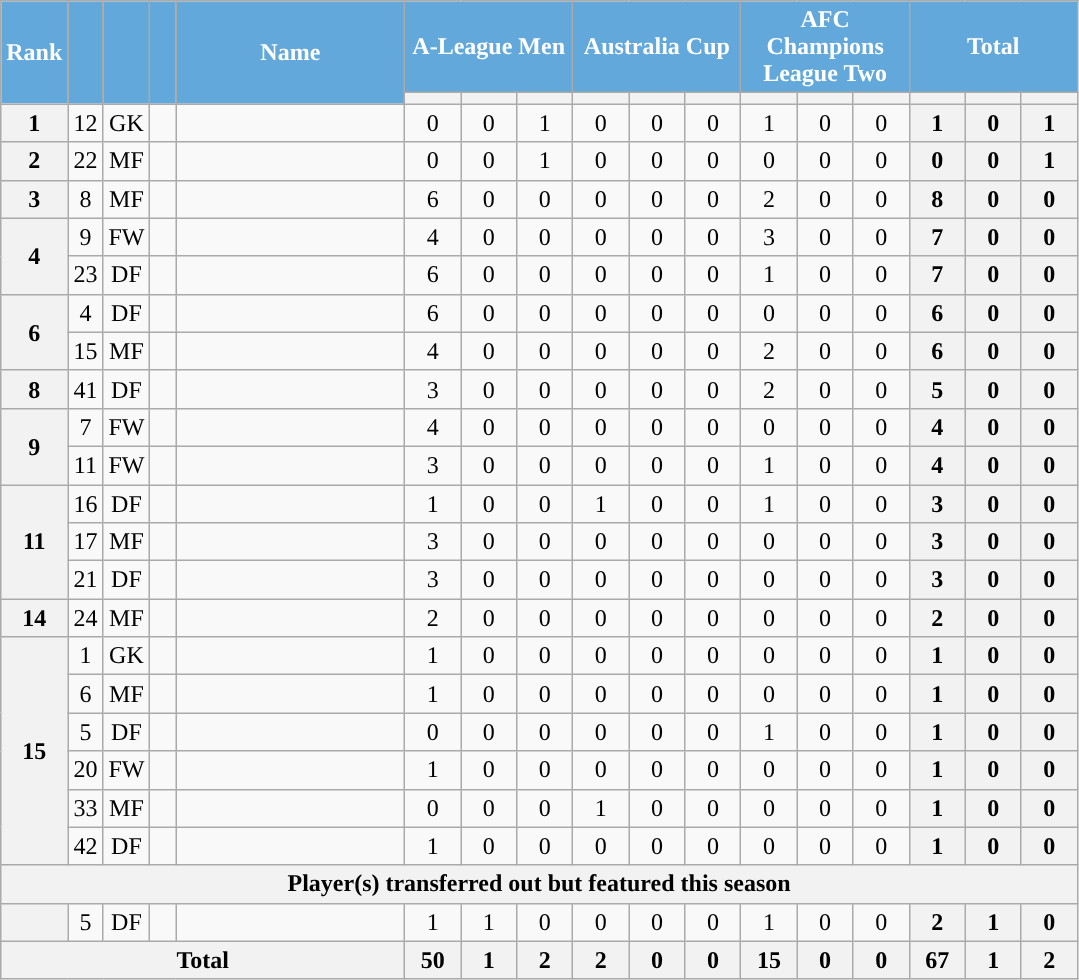<table class="wikitable sortable" style="text-align:center;">
<tr>
<th rowspan="2" width="15" style="background:#62a8da;color:white;width:10px">Rank</th>
<th rowspan="2" width="15" style="background:#62a8da;color:white;width:10px"></th>
<th rowspan="2" width="15" style="background:#62a8da;color:white;width:10px"></th>
<th rowspan="2" width="15" style="background:#62a8da;color:white;width:10px"></th>
<th rowspan="2" width="145" style="background:#62a8da;color:white;">Name</th>
<th colspan="3" width="120" style="background:#62a8da;color:white;width:10px">A-League Men</th>
<th colspan="3" width="120" style="background:#62a8da;color:white;width:10px">Australia Cup</th>
<th colspan="3" width="120" style="background:#62a8da;color:white;width:10px">AFC Champions League Two</th>
<th colspan="3" width="120" style="background:#62a8da;color:white;width:10px">Total</th>
</tr>
<tr>
<th style="width:30px" style="background:#62a8da;color:white;width:10px"></th>
<th style="width:30px" style="background:#62a8da;color:white;width:10px"></th>
<th style="width:30px" style="background:#62a8da;color:white;width:10px"></th>
<th style="width:30px" style="background:#62a8da;color:white;width:10px"></th>
<th style="width:30px" style="background:#62a8da;color:white;width:10px"></th>
<th style="width:30px" style="background:#62a8da;color:white;width:10px"></th>
<th style="width:30px" style="background:#62a8da;color:white;width:10px"></th>
<th style="width:30px" style="background:#62a8da;color:white;width:10px"></th>
<th style="width:30px" style="background:#62a8da;color:white;width:10px"></th>
<th style="width:30px" style="background:#62a8da;color:white;width:10px"></th>
<th style="width:30px" style="background:#62a8da;color:white;width:10px"></th>
<th style="width:30px" style="background:#62a8da;color:white;width:10px"></th>
</tr>
<tr>
<th>1</th>
<td>12</td>
<td>GK</td>
<td></td>
<td align="left"><br></td>
<td>0</td>
<td>0</td>
<td>1<br></td>
<td>0</td>
<td>0</td>
<td>0<br></td>
<td>1</td>
<td>0</td>
<td>0<br></td>
<th>1</th>
<th>0</th>
<th>1</th>
</tr>
<tr>
<th>2</th>
<td>22</td>
<td>MF</td>
<td></td>
<td align="left"><br></td>
<td>0</td>
<td>0</td>
<td>1<br></td>
<td>0</td>
<td>0</td>
<td>0<br></td>
<td>0</td>
<td>0</td>
<td>0<br></td>
<th>0</th>
<th>0</th>
<th>1</th>
</tr>
<tr>
<th rowspan="1">3</th>
<td>8</td>
<td>MF</td>
<td></td>
<td align="left"><br></td>
<td>6</td>
<td>0</td>
<td>0<br></td>
<td>0</td>
<td>0</td>
<td>0<br></td>
<td>2</td>
<td>0</td>
<td>0<br></td>
<th>8</th>
<th>0</th>
<th>0</th>
</tr>
<tr>
<th rowspan="2">4</th>
<td>9</td>
<td>FW</td>
<td></td>
<td align="left"><br></td>
<td>4</td>
<td>0</td>
<td>0<br></td>
<td>0</td>
<td>0</td>
<td>0<br></td>
<td>3</td>
<td>0</td>
<td>0<br></td>
<th>7</th>
<th>0</th>
<th>0</th>
</tr>
<tr>
<td>23</td>
<td>DF</td>
<td></td>
<td align="left"><br></td>
<td>6</td>
<td>0</td>
<td>0<br></td>
<td>0</td>
<td>0</td>
<td>0<br></td>
<td>1</td>
<td>0</td>
<td>0<br></td>
<th>7</th>
<th>0</th>
<th>0</th>
</tr>
<tr>
<th rowspan="2">6</th>
<td>4</td>
<td>DF</td>
<td></td>
<td align="left"><br></td>
<td>6</td>
<td>0</td>
<td>0<br></td>
<td>0</td>
<td>0</td>
<td>0<br></td>
<td>0</td>
<td>0</td>
<td>0<br></td>
<th>6</th>
<th>0</th>
<th>0</th>
</tr>
<tr>
<td>15</td>
<td>MF</td>
<td></td>
<td align="left"><br></td>
<td>4</td>
<td>0</td>
<td>0<br></td>
<td>0</td>
<td>0</td>
<td>0<br></td>
<td>2</td>
<td>0</td>
<td>0<br></td>
<th>6</th>
<th>0</th>
<th>0</th>
</tr>
<tr>
<th rowspan="1">8</th>
<td>41</td>
<td>DF</td>
<td></td>
<td align="left"><br></td>
<td>3</td>
<td>0</td>
<td>0<br></td>
<td>0</td>
<td>0</td>
<td>0<br></td>
<td>2</td>
<td>0</td>
<td>0<br></td>
<th>5</th>
<th>0</th>
<th>0</th>
</tr>
<tr>
<th rowspan="2">9</th>
<td>7</td>
<td>FW</td>
<td></td>
<td align="left"><br></td>
<td>4</td>
<td>0</td>
<td>0<br></td>
<td>0</td>
<td>0</td>
<td>0<br></td>
<td>0</td>
<td>0</td>
<td>0<br></td>
<th>4</th>
<th>0</th>
<th>0</th>
</tr>
<tr>
<td>11</td>
<td>FW</td>
<td></td>
<td align="left"><br></td>
<td>3</td>
<td>0</td>
<td>0<br></td>
<td>0</td>
<td>0</td>
<td>0<br></td>
<td>1</td>
<td>0</td>
<td>0<br></td>
<th>4</th>
<th>0</th>
<th>0</th>
</tr>
<tr>
<th rowspan="3">11</th>
<td>16</td>
<td>DF</td>
<td></td>
<td align="left"><br></td>
<td>1</td>
<td>0</td>
<td>0<br></td>
<td>1</td>
<td>0</td>
<td>0<br></td>
<td>1</td>
<td>0</td>
<td>0<br></td>
<th>3</th>
<th>0</th>
<th>0</th>
</tr>
<tr>
<td>17</td>
<td>MF</td>
<td></td>
<td align="left"><br></td>
<td>3</td>
<td>0</td>
<td>0<br></td>
<td>0</td>
<td>0</td>
<td>0<br></td>
<td>0</td>
<td>0</td>
<td>0<br></td>
<th>3</th>
<th>0</th>
<th>0</th>
</tr>
<tr>
<td>21</td>
<td>DF</td>
<td></td>
<td align="left"><br></td>
<td>3</td>
<td>0</td>
<td>0<br></td>
<td>0</td>
<td>0</td>
<td>0<br></td>
<td>0</td>
<td>0</td>
<td>0<br></td>
<th>3</th>
<th>0</th>
<th>0</th>
</tr>
<tr>
<th rowspan="1">14</th>
<td>24</td>
<td>MF</td>
<td></td>
<td align="left"><br></td>
<td>2</td>
<td>0</td>
<td>0<br></td>
<td>0</td>
<td>0</td>
<td>0<br></td>
<td>0</td>
<td>0</td>
<td>0<br></td>
<th>2</th>
<th>0</th>
<th>0</th>
</tr>
<tr>
<th rowspan="6">15</th>
<td>1</td>
<td>GK</td>
<td></td>
<td align="left"><br></td>
<td>1</td>
<td>0</td>
<td>0<br></td>
<td>0</td>
<td>0</td>
<td>0<br></td>
<td>0</td>
<td>0</td>
<td>0<br></td>
<th>1</th>
<th>0</th>
<th>0</th>
</tr>
<tr>
<td>6</td>
<td>MF</td>
<td></td>
<td align="left"><br></td>
<td>1</td>
<td>0</td>
<td>0<br></td>
<td>0</td>
<td>0</td>
<td>0<br></td>
<td>0</td>
<td>0</td>
<td>0<br></td>
<th>1</th>
<th>0</th>
<th>0</th>
</tr>
<tr>
<td>5</td>
<td>DF</td>
<td></td>
<td align="left"><br></td>
<td>0</td>
<td>0</td>
<td>0<br></td>
<td>0</td>
<td>0</td>
<td>0<br></td>
<td>1</td>
<td>0</td>
<td>0<br></td>
<th>1</th>
<th>0</th>
<th>0</th>
</tr>
<tr>
<td>20</td>
<td>FW</td>
<td></td>
<td align="left"><br></td>
<td>1</td>
<td>0</td>
<td>0<br></td>
<td>0</td>
<td>0</td>
<td>0<br></td>
<td>0</td>
<td>0</td>
<td>0<br></td>
<th>1</th>
<th>0</th>
<th>0</th>
</tr>
<tr>
<td>33</td>
<td>MF</td>
<td></td>
<td align="left"><br></td>
<td>0</td>
<td>0</td>
<td>0<br></td>
<td>1</td>
<td>0</td>
<td>0<br></td>
<td>0</td>
<td>0</td>
<td>0<br></td>
<th>1</th>
<th>0</th>
<th>0</th>
</tr>
<tr>
<td>42</td>
<td>DF</td>
<td></td>
<td align="left"><br></td>
<td>1</td>
<td>0</td>
<td>0<br></td>
<td>0</td>
<td>0</td>
<td>0<br></td>
<td>0</td>
<td>0</td>
<td>0<br></td>
<th>1</th>
<th>0</th>
<th>0</th>
</tr>
<tr>
<th colspan="23" style="width:30px" style="background:#62a8da;color:white;width:10px">Player(s) transferred out but featured this season</th>
</tr>
<tr>
<th></th>
<td>5</td>
<td>DF</td>
<td></td>
<td align="left"><br></td>
<td>1</td>
<td>1</td>
<td>0<br></td>
<td>0</td>
<td>0</td>
<td>0<br></td>
<td>1</td>
<td>0</td>
<td>0<br></td>
<th>2</th>
<th>1</th>
<th>0</th>
</tr>
<tr>
<th colspan="5">Total<br></th>
<th>50</th>
<th>1</th>
<th>2<br></th>
<th>2</th>
<th>0</th>
<th>0<br></th>
<th>15</th>
<th>0</th>
<th>0<br></th>
<th>67</th>
<th>1</th>
<th>2</th>
</tr>
</table>
